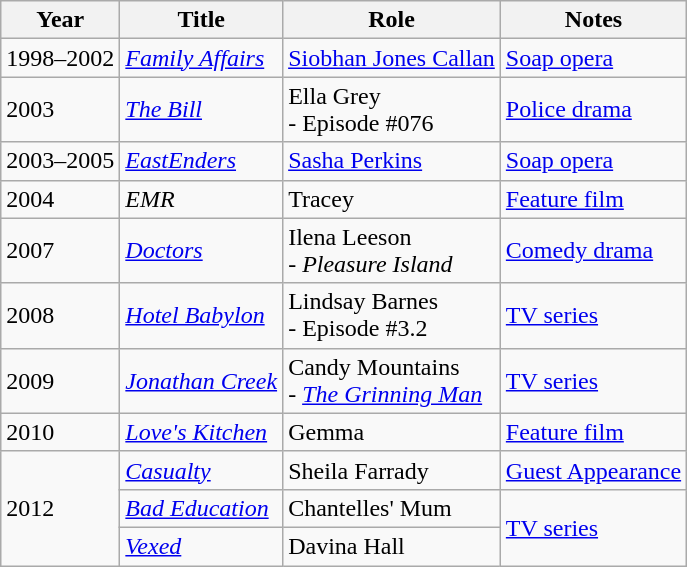<table class="wikitable">
<tr>
<th>Year</th>
<th>Title</th>
<th>Role</th>
<th>Notes</th>
</tr>
<tr>
<td>1998–2002</td>
<td><em><a href='#'>Family Affairs</a></em></td>
<td><a href='#'>Siobhan Jones Callan</a></td>
<td><a href='#'>Soap opera</a></td>
</tr>
<tr>
<td>2003</td>
<td><em><a href='#'>The Bill</a></em></td>
<td>Ella Grey<br>- Episode #076</td>
<td><a href='#'>Police drama</a></td>
</tr>
<tr>
<td>2003–2005</td>
<td><em><a href='#'>EastEnders</a></em></td>
<td><a href='#'>Sasha Perkins</a></td>
<td><a href='#'>Soap opera</a></td>
</tr>
<tr>
<td>2004</td>
<td><em>EMR</em></td>
<td>Tracey</td>
<td><a href='#'>Feature film</a></td>
</tr>
<tr>
<td>2007</td>
<td><em><a href='#'>Doctors</a></em></td>
<td>Ilena Leeson<br>- <em>Pleasure Island</em></td>
<td><a href='#'>Comedy drama</a></td>
</tr>
<tr>
<td>2008</td>
<td><em><a href='#'>Hotel Babylon</a></em></td>
<td>Lindsay Barnes<br>- Episode #3.2</td>
<td><a href='#'>TV series</a></td>
</tr>
<tr>
<td>2009</td>
<td><em><a href='#'>Jonathan Creek</a></em></td>
<td>Candy Mountains<br>- <em><a href='#'>The Grinning Man</a></em></td>
<td><a href='#'>TV series</a></td>
</tr>
<tr>
<td>2010</td>
<td><em><a href='#'>Love's Kitchen</a></em></td>
<td>Gemma</td>
<td><a href='#'>Feature film</a></td>
</tr>
<tr>
<td rowspan="3">2012</td>
<td><em><a href='#'>Casualty</a></em></td>
<td>Sheila Farrady</td>
<td><a href='#'>Guest Appearance</a></td>
</tr>
<tr>
<td><em><a href='#'>Bad Education</a></em></td>
<td>Chantelles' Mum</td>
<td rowspan="2"><a href='#'>TV series</a></td>
</tr>
<tr>
<td><em><a href='#'>Vexed</a></em></td>
<td>Davina Hall</td>
</tr>
</table>
